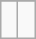<table class="wikitable">
<tr align="center">
</tr>
<tr align="center">
<td> </td>
<td> </td>
</tr>
</table>
